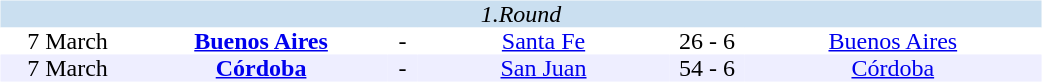<table width=700>
<tr>
<td width=700 valign="top"><br><table border=0 cellspacing=0 cellpadding=0 style="font-size: 100%; border-collapse: collapse;" width=100%>
<tr bgcolor="#CADFF0">
<td style="font-size:100%"; align="center" colspan="6"><em>1.Round</em></td>
</tr>
<tr align=center bgcolor=#FFFFFF>
<td width=90>7 March</td>
<td width=170><strong><a href='#'>Buenos Aires</a></strong></td>
<td width=20>-</td>
<td width=170><a href='#'>Santa Fe</a></td>
<td width=50>26 - 6</td>
<td width=200><a href='#'>Buenos Aires</a></td>
</tr>
<tr align=center bgcolor=#EEEEFF>
<td width=90>7 March</td>
<td width=170><strong><a href='#'>Córdoba</a></strong></td>
<td width=20>-</td>
<td width=170><a href='#'>San Juan</a></td>
<td width=50>54 - 6</td>
<td width=200><a href='#'>Córdoba</a></td>
</tr>
</table>
</td>
</tr>
</table>
